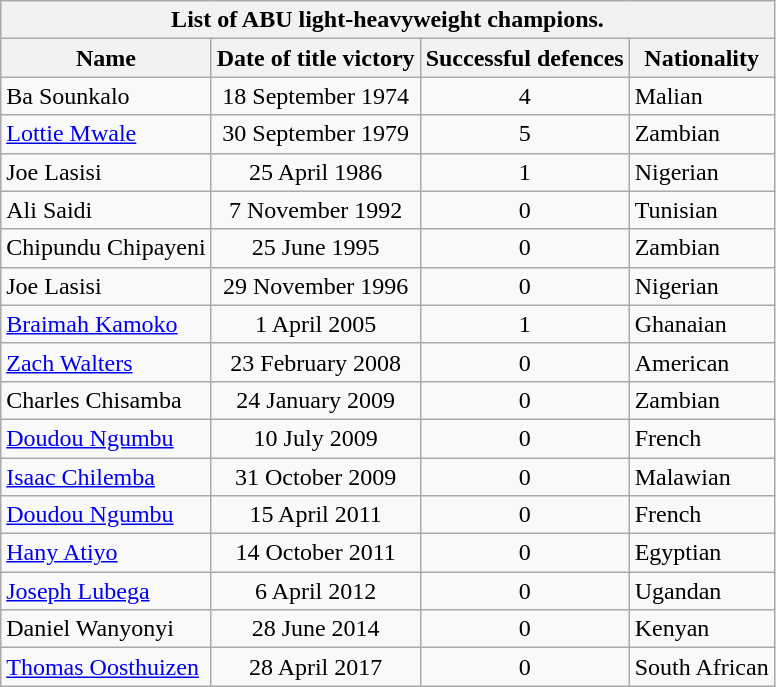<table class="wikitable">
<tr>
<th colspan=4>List of ABU light-heavyweight champions.</th>
</tr>
<tr>
<th>Name</th>
<th>Date of title victory</th>
<th>Successful defences</th>
<th>Nationality</th>
</tr>
<tr align=center>
<td align=left>Ba Sounkalo</td>
<td>18 September 1974</td>
<td>4</td>
<td align=left> Malian</td>
</tr>
<tr align=center>
<td align=left><a href='#'>Lottie Mwale</a></td>
<td>30 September 1979</td>
<td>5</td>
<td align=left> Zambian</td>
</tr>
<tr align=center>
<td align=left>Joe Lasisi</td>
<td>25 April 1986</td>
<td>1</td>
<td align=left> Nigerian</td>
</tr>
<tr align=center>
<td align=left>Ali Saidi</td>
<td>7 November 1992</td>
<td>0</td>
<td align=left> Tunisian</td>
</tr>
<tr align=center>
<td align=left>Chipundu Chipayeni</td>
<td>25 June 1995</td>
<td>0</td>
<td align=left> Zambian</td>
</tr>
<tr align=center>
<td align=left>Joe Lasisi</td>
<td>29 November 1996</td>
<td>0</td>
<td align=left> Nigerian</td>
</tr>
<tr align=center>
<td align=left><a href='#'>Braimah Kamoko</a></td>
<td>1 April 2005</td>
<td>1</td>
<td align=left> Ghanaian</td>
</tr>
<tr align=center>
<td align=left><a href='#'>Zach Walters</a></td>
<td>23 February 2008</td>
<td>0</td>
<td align=left> American</td>
</tr>
<tr align=center>
<td align=left>Charles Chisamba</td>
<td>24 January 2009</td>
<td>0</td>
<td align=left> Zambian</td>
</tr>
<tr align=center>
<td align=left><a href='#'>Doudou Ngumbu</a></td>
<td>10 July 2009</td>
<td>0</td>
<td align=left> French</td>
</tr>
<tr align=center>
<td align=left><a href='#'>Isaac Chilemba</a></td>
<td>31 October 2009</td>
<td>0</td>
<td align=left> Malawian</td>
</tr>
<tr align=center>
<td align=left><a href='#'>Doudou Ngumbu</a></td>
<td>15 April 2011</td>
<td>0</td>
<td align=left> French</td>
</tr>
<tr align=center>
<td align=left><a href='#'>Hany Atiyo</a></td>
<td>14 October 2011</td>
<td>0</td>
<td align=left> Egyptian</td>
</tr>
<tr align=center>
<td align=left><a href='#'>Joseph Lubega</a></td>
<td>6 April 2012</td>
<td>0</td>
<td align=left> Ugandan</td>
</tr>
<tr align=center>
<td align=left>Daniel Wanyonyi</td>
<td>28 June 2014</td>
<td>0</td>
<td align=left> Kenyan</td>
</tr>
<tr align=center>
<td align=left><a href='#'>Thomas Oosthuizen</a></td>
<td>28 April 2017</td>
<td>0</td>
<td align=left> South African</td>
</tr>
</table>
